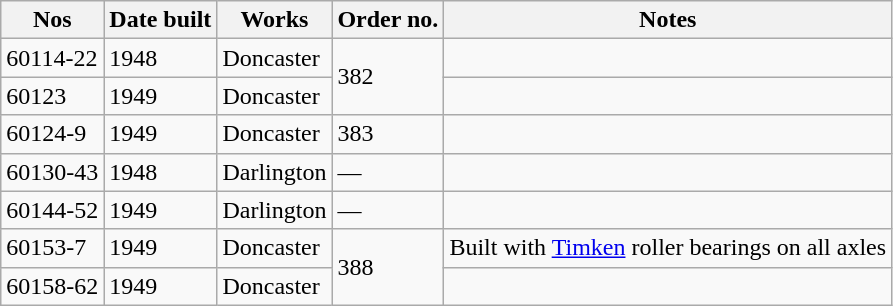<table class="wikitable sortable">
<tr>
<th>Nos</th>
<th>Date built</th>
<th>Works</th>
<th>Order no.</th>
<th class="unsortable">Notes</th>
</tr>
<tr>
<td>60114-22</td>
<td>1948</td>
<td>Doncaster</td>
<td rowspan=2>382</td>
<td></td>
</tr>
<tr>
<td>60123</td>
<td>1949</td>
<td>Doncaster</td>
<td></td>
</tr>
<tr>
<td>60124-9</td>
<td>1949</td>
<td>Doncaster</td>
<td>383</td>
<td></td>
</tr>
<tr>
<td>60130-43</td>
<td>1948</td>
<td>Darlington</td>
<td>—</td>
<td></td>
</tr>
<tr>
<td>60144-52</td>
<td>1949</td>
<td>Darlington</td>
<td>—</td>
<td></td>
</tr>
<tr>
<td>60153-7</td>
<td>1949</td>
<td>Doncaster</td>
<td rowspan=2>388</td>
<td>Built with <a href='#'>Timken</a> roller bearings on all axles</td>
</tr>
<tr>
<td>60158-62</td>
<td>1949</td>
<td>Doncaster</td>
<td></td>
</tr>
</table>
